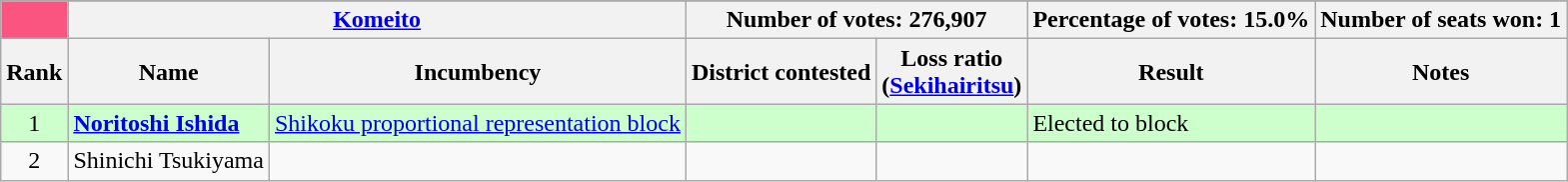<table class="wikitable sortable" style="text-align: center; ">
<tr ------------------>
</tr>
<tr class="vcard">
<th style="background-color: #F95580; width: 5px;"></th>
<th colspan="2" align="center"><a href='#'>Komeito</a></th>
<th colspan="2" align="center">Number of votes: 276,907</th>
<th colspan="1" align="center">Percentage of votes: 15.0%</th>
<th colspan="2" align="center">Number of seats won: 1</th>
</tr>
<tr>
<th>Rank</th>
<th>Name</th>
<th>Incumbency</th>
<th>District contested</th>
<th>Loss ratio<br>(<a href='#'>Sekihairitsu</a>)</th>
<th>Result</th>
<th>Notes</th>
</tr>
<tr style="display:none;">
<td>99999</td>
<td>AAA</td>
<td>AAA</td>
<td>AAA</td>
<td>99999</td>
<td>AAA </td>
</tr>
<tr style="display:none;">
<td>000</td>
<td>ZZZ</td>
<td>ZZZ</td>
<td>ZZZ</td>
<td>000</td>
<td>ZZZ</td>
</tr>
<tr style="background-color:#cfc;">
<td>1</td>
<td style="text-align:left;"><span></span> <strong><a href='#'>Noritoshi Ishida</a></strong></td>
<td><span></span><a href='#'>Shikoku proportional representation block</a></td>
<td><span></span></td>
<td></td>
<td style="text-align:left;"><span></span> Elected to block</td>
<td align=left><span></span></td>
</tr>
<tr>
<td>2</td>
<td style="text-align:left;"><span></span> Shinichi Tsukiyama</td>
<td><span></span></td>
<td><span></span></td>
<td></td>
<td style="text-align:left;"><span></span></td>
<td align=left><span></span></td>
</tr>
</table>
